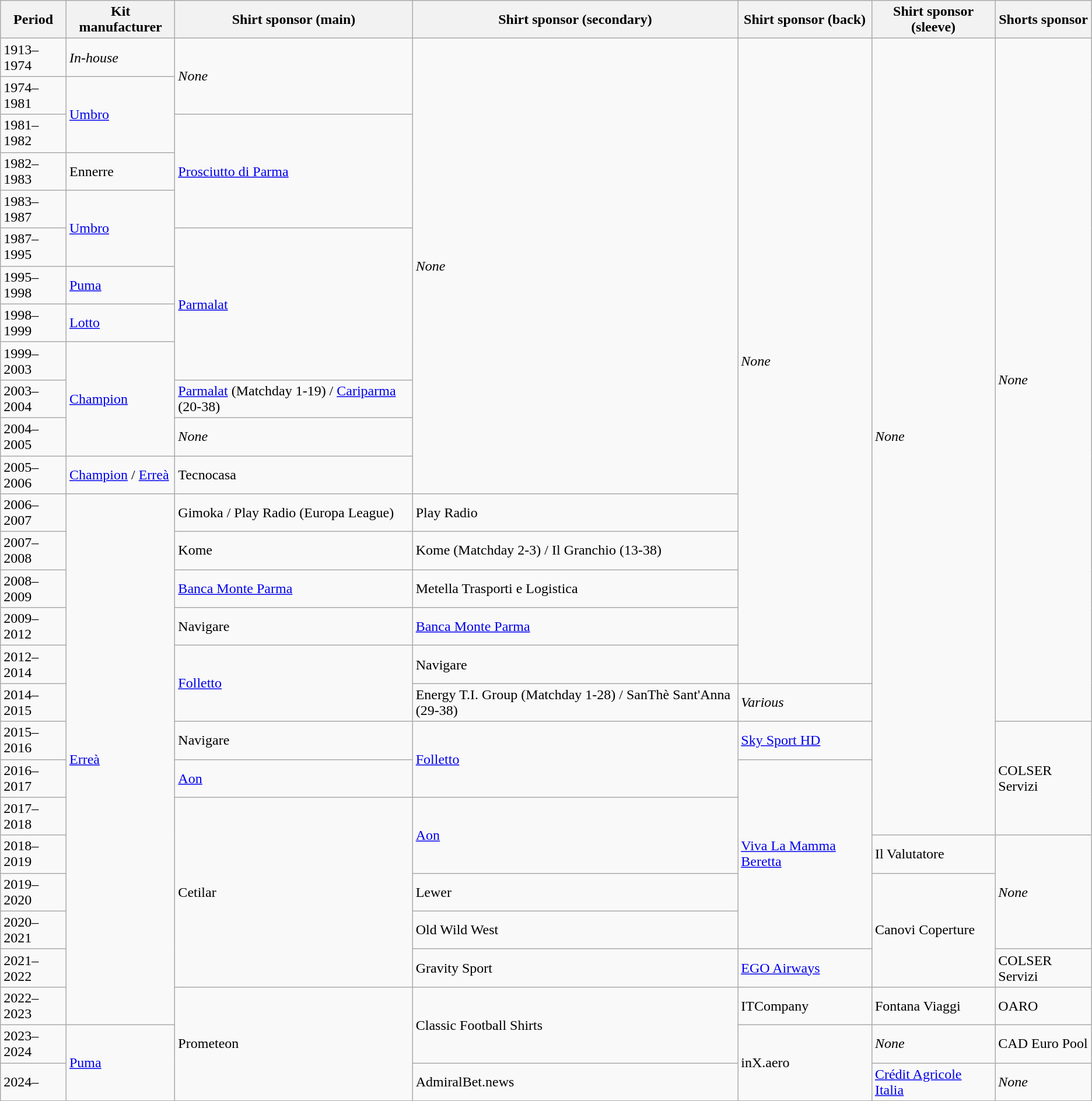<table class="wikitable">
<tr>
<th>Period</th>
<th>Kit manufacturer</th>
<th>Shirt sponsor (main)</th>
<th>Shirt sponsor (secondary)</th>
<th>Shirt sponsor (back)</th>
<th>Shirt sponsor (sleeve)</th>
<th>Shorts sponsor</th>
</tr>
<tr>
<td>1913–1974</td>
<td><em>In-house</em></td>
<td rowspan="2"><em>None</em></td>
<td rowspan="12"><em>None</em></td>
<td rowspan="17"><em>None</em></td>
<td rowspan="21"><em>None</em></td>
<td rowspan="18"><em>None</em></td>
</tr>
<tr>
<td>1974–1981</td>
<td rowspan="2"><a href='#'>Umbro</a></td>
</tr>
<tr>
<td>1981–1982</td>
<td rowspan="3"><a href='#'>Prosciutto di Parma</a></td>
</tr>
<tr>
<td>1982–1983</td>
<td>Ennerre</td>
</tr>
<tr>
<td>1983–1987</td>
<td rowspan="2"><a href='#'>Umbro</a></td>
</tr>
<tr>
<td>1987–1995</td>
<td rowspan="4"><a href='#'>Parmalat</a></td>
</tr>
<tr>
<td>1995–1998</td>
<td><a href='#'>Puma</a></td>
</tr>
<tr>
<td>1998–1999</td>
<td><a href='#'>Lotto</a></td>
</tr>
<tr>
<td>1999–2003</td>
<td rowspan="3"><a href='#'>Champion</a></td>
</tr>
<tr>
<td>2003–2004</td>
<td><a href='#'>Parmalat</a> (Matchday 1-19) / <a href='#'>Cariparma</a> (20-38)</td>
</tr>
<tr>
<td>2004–2005</td>
<td><em>None</em></td>
</tr>
<tr>
<td>2005–2006</td>
<td><a href='#'>Champion</a> / <a href='#'>Erreà</a></td>
<td>Tecnocasa</td>
</tr>
<tr>
<td>2006–2007</td>
<td rowspan="14"><a href='#'>Erreà</a></td>
<td>Gimoka / Play Radio (Europa League)</td>
<td>Play Radio</td>
</tr>
<tr>
<td>2007–2008</td>
<td>Kome</td>
<td>Kome (Matchday 2-3) / Il Granchio (13-38)</td>
</tr>
<tr>
<td>2008–2009</td>
<td><a href='#'>Banca Monte Parma</a></td>
<td>Metella Trasporti e Logistica</td>
</tr>
<tr>
<td>2009–2012</td>
<td>Navigare</td>
<td><a href='#'>Banca Monte Parma</a></td>
</tr>
<tr>
<td>2012–2014</td>
<td rowspan="2"><a href='#'>Folletto</a></td>
<td>Navigare</td>
</tr>
<tr>
<td>2014–2015</td>
<td>Energy T.I. Group (Matchday 1-28) / SanThè Sant'Anna (29-38)</td>
<td><em>Various</em></td>
</tr>
<tr>
<td>2015–2016</td>
<td>Navigare</td>
<td rowspan="2"><a href='#'>Folletto</a></td>
<td><a href='#'>Sky Sport HD</a></td>
<td rowspan="3">COLSER Servizi</td>
</tr>
<tr>
<td>2016–2017</td>
<td><a href='#'>Aon</a></td>
<td rowspan="5"><a href='#'>Viva La Mamma Beretta</a></td>
</tr>
<tr>
<td>2017–2018</td>
<td rowspan="5">Cetilar</td>
<td rowspan="2"><a href='#'>Aon</a></td>
</tr>
<tr>
<td>2018–2019</td>
<td>Il Valutatore</td>
<td rowspan="3"><em>None</em></td>
</tr>
<tr>
<td>2019–2020</td>
<td>Lewer</td>
<td rowspan="3">Canovi Coperture</td>
</tr>
<tr>
<td>2020–2021</td>
<td>Old Wild West</td>
</tr>
<tr>
<td>2021–2022</td>
<td>Gravity Sport</td>
<td><a href='#'>EGO Airways</a></td>
<td>COLSER Servizi</td>
</tr>
<tr>
<td>2022–2023</td>
<td rowspan="3">Prometeon</td>
<td rowspan="2">Classic Football Shirts</td>
<td>ITCompany</td>
<td>Fontana Viaggi</td>
<td>OARO</td>
</tr>
<tr>
<td>2023–2024</td>
<td rowspan="2"><a href='#'>Puma</a></td>
<td rowspan="2">inX.aero</td>
<td><em>None</em></td>
<td>CAD Euro Pool</td>
</tr>
<tr>
<td>2024–</td>
<td>AdmiralBet.news</td>
<td><a href='#'>Crédit Agricole Italia</a></td>
<td><em>None</em></td>
</tr>
</table>
